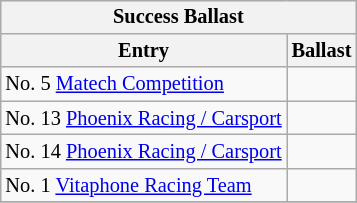<table class="wikitable" style="font-size: 85%; float:right; margin-left:1em; margin-right:0">
<tr>
<th colspan=2>Success Ballast</th>
</tr>
<tr>
<th>Entry</th>
<th>Ballast</th>
</tr>
<tr>
<td>No. 5 <a href='#'>Matech Competition</a></td>
<td></td>
</tr>
<tr>
<td>No. 13 <a href='#'>Phoenix Racing / Carsport</a></td>
<td></td>
</tr>
<tr>
<td>No. 14 <a href='#'>Phoenix Racing / Carsport</a></td>
<td></td>
</tr>
<tr>
<td>No. 1 <a href='#'>Vitaphone Racing Team</a></td>
<td></td>
</tr>
<tr>
</tr>
</table>
